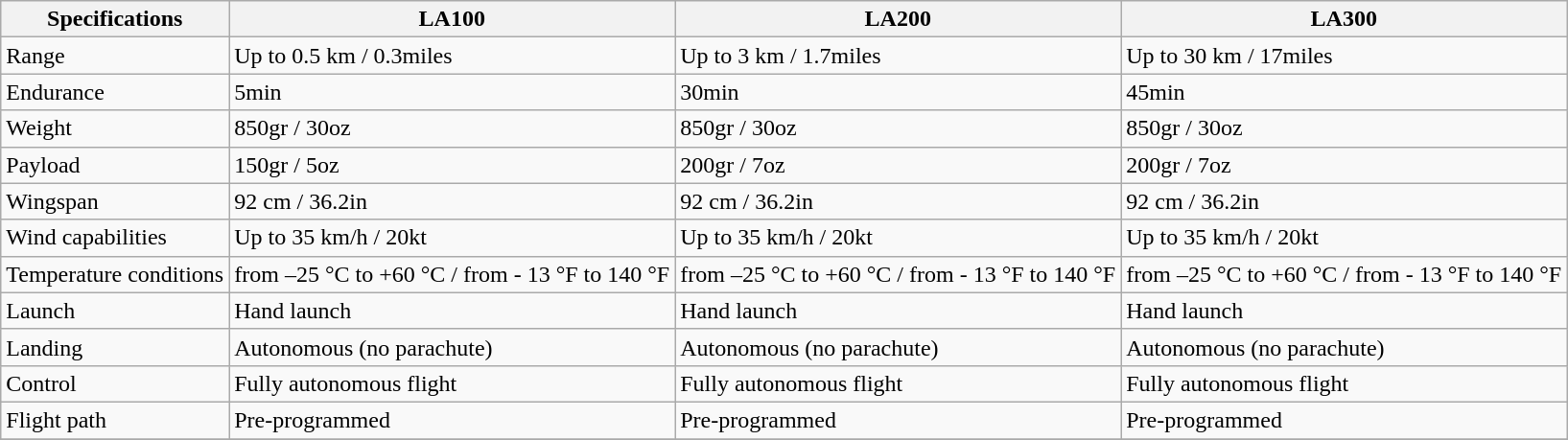<table class="wikitable">
<tr>
<th>Specifications</th>
<th>LA100</th>
<th>LA200</th>
<th>LA300</th>
</tr>
<tr>
<td>Range</td>
<td>Up to 0.5 km / 0.3miles</td>
<td>Up to 3 km / 1.7miles</td>
<td>Up to 30 km / 17miles</td>
</tr>
<tr>
<td>Endurance</td>
<td>5min</td>
<td>30min</td>
<td>45min</td>
</tr>
<tr>
<td>Weight</td>
<td>850gr / 30oz</td>
<td>850gr / 30oz</td>
<td>850gr / 30oz</td>
</tr>
<tr>
<td>Payload</td>
<td>150gr / 5oz</td>
<td>200gr / 7oz</td>
<td>200gr / 7oz</td>
</tr>
<tr>
<td>Wingspan</td>
<td>92 cm / 36.2in</td>
<td>92 cm / 36.2in</td>
<td>92 cm / 36.2in</td>
</tr>
<tr>
<td>Wind capabilities</td>
<td>Up to 35 km/h / 20kt</td>
<td>Up to 35 km/h / 20kt</td>
<td>Up to 35 km/h / 20kt</td>
</tr>
<tr>
<td>Temperature conditions</td>
<td>from –25 °C to +60 °C / from - 13 °F to 140 °F</td>
<td>from –25 °C to +60 °C / from - 13 °F to 140 °F</td>
<td>from –25 °C to +60 °C / from - 13 °F to 140 °F</td>
</tr>
<tr>
<td>Launch</td>
<td>Hand launch</td>
<td>Hand launch</td>
<td>Hand launch</td>
</tr>
<tr>
<td>Landing</td>
<td>Autonomous (no parachute)</td>
<td>Autonomous (no parachute)</td>
<td>Autonomous (no parachute)</td>
</tr>
<tr>
<td>Control</td>
<td>Fully autonomous flight</td>
<td>Fully autonomous flight</td>
<td>Fully autonomous flight</td>
</tr>
<tr>
<td>Flight path</td>
<td>Pre-programmed</td>
<td>Pre-programmed</td>
<td>Pre-programmed</td>
</tr>
<tr>
</tr>
</table>
